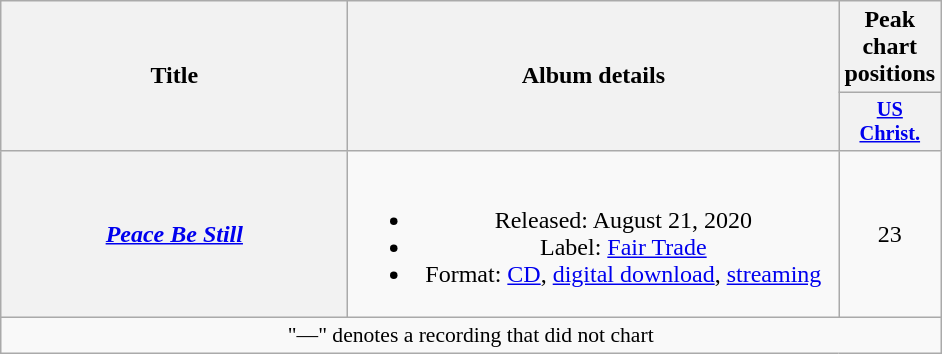<table class="wikitable plainrowheaders" style="text-align:center;">
<tr>
<th scope="col" rowspan="2" style="width:14em;">Title</th>
<th scope="col" rowspan="2" style="width:20em;">Album details</th>
<th scope="col" colspan="1">Peak chart positions</th>
</tr>
<tr>
<th scope="col" style="width:3em;font-size:85%;"><a href='#'>US<br>Christ.</a></th>
</tr>
<tr>
<th scope="row"><em><a href='#'>Peace Be Still</a></em></th>
<td><br><ul><li>Released: August 21, 2020</li><li>Label: <a href='#'>Fair Trade</a></li><li>Format: <a href='#'>CD</a>, <a href='#'>digital download</a>, <a href='#'>streaming</a></li></ul></td>
<td>23<br></td>
</tr>
<tr>
<td colspan="3" style="font-size:90%">"—" denotes a recording that did not chart</td>
</tr>
</table>
